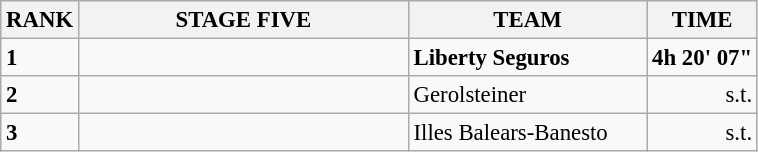<table class="wikitable" style="font-size:95%;">
<tr>
<th>RANK</th>
<th align="left" style="width: 14em">STAGE FIVE</th>
<th align="left" style="width: 10em">TEAM</th>
<th>TIME</th>
</tr>
<tr>
<td><strong>1</strong></td>
<td><strong></strong></td>
<td><strong>Liberty Seguros</strong></td>
<td align="right"><strong>4h 20' 07"</strong></td>
</tr>
<tr>
<td><strong>2</strong></td>
<td></td>
<td>Gerolsteiner</td>
<td align="right">s.t.</td>
</tr>
<tr>
<td><strong>3</strong></td>
<td></td>
<td>Illes Balears-Banesto</td>
<td align="right">s.t.</td>
</tr>
</table>
